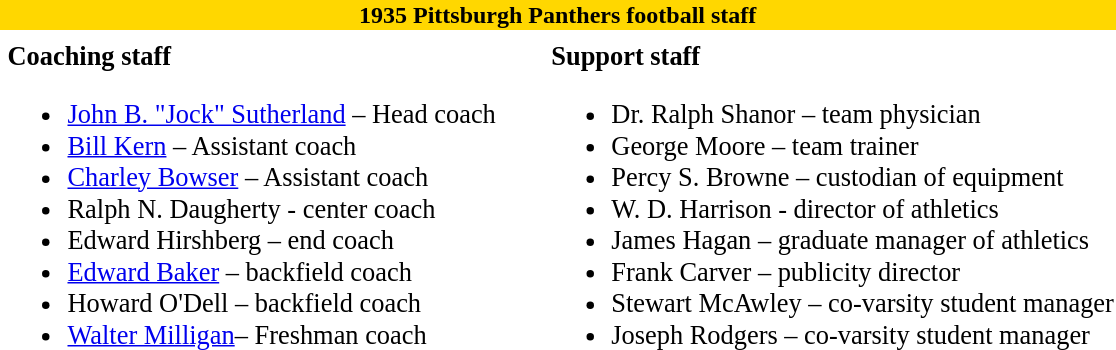<table class="toccolours" style="text-align: left;">
<tr>
<th colspan="10" style="background:gold; color:dark blue; text-align: center;"><strong>1935 Pittsburgh Panthers football staff</strong></th>
</tr>
<tr>
<td colspan="10" align="right"></td>
</tr>
<tr>
<td valign="top"></td>
<td style="font-size: 110%;" valign="top"><strong>Coaching staff</strong><br><ul><li><a href='#'>John B. "Jock" Sutherland</a> – Head coach</li><li><a href='#'>Bill Kern</a> – Assistant coach</li><li><a href='#'>Charley Bowser</a> – Assistant coach</li><li>Ralph N. Daugherty - center coach</li><li>Edward Hirshberg – end coach</li><li><a href='#'>Edward Baker</a> – backfield coach</li><li>Howard O'Dell – backfield coach</li><li><a href='#'>Walter Milligan</a>– Freshman coach</li></ul></td>
<td width="25"> </td>
<td valign="top"></td>
<td style="font-size: 110%;" valign="top"><strong>Support staff</strong><br><ul><li>Dr. Ralph Shanor – team physician</li><li>George Moore – team trainer</li><li>Percy S. Browne – custodian of equipment</li><li>W. D. Harrison - director of athletics</li><li>James Hagan – graduate manager of athletics</li><li>Frank Carver – publicity director</li><li>Stewart McAwley – co-varsity student manager</li><li>Joseph Rodgers – co-varsity student manager</li></ul></td>
</tr>
</table>
